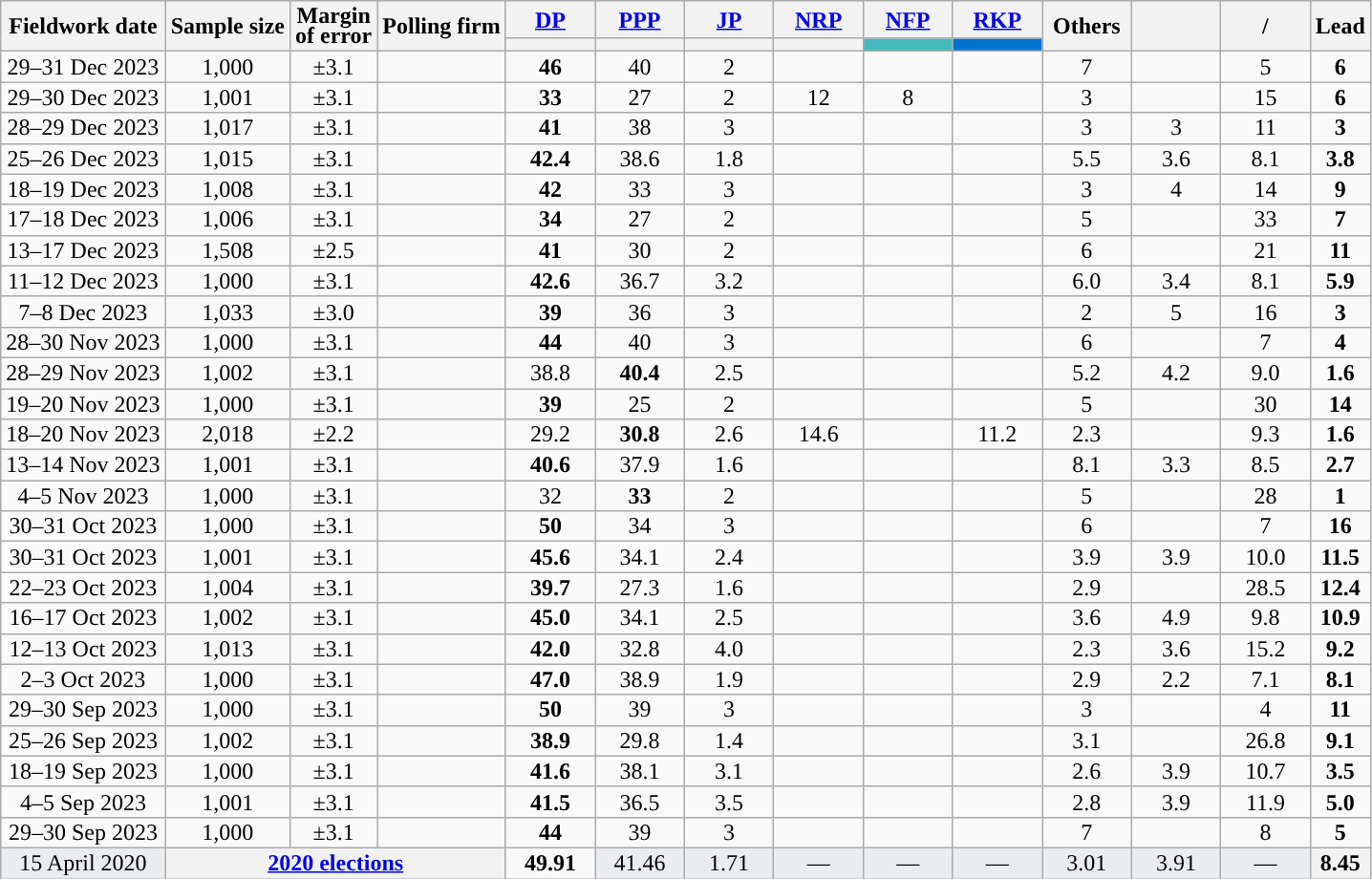<table class="wikitable mw-datatable sortable mw-collapsible" style="text-align:center; line-height:14px">
<tr>
<th class="unsortable" rowspan="2">Fieldwork date</th>
<th class="unsortable" rowspan="2">Sample size</th>
<th class="unsortable" rowspan="2">Margin<br>of error</th>
<th class="unsortable" rowspan="2">Polling firm</th>
<th class="unsortable" style="width:55px"><a href='#'>DP</a></th>
<th class="unsortable" style="width:55px"><a href='#'>PPP</a></th>
<th class="unsortable" style="width:55px"><a href='#'>JP</a></th>
<th class="unsortable" style="width:55px"><a href='#'>NRP</a></th>
<th class="unsortable" style="width:55px"><a href='#'>NFP</a></th>
<th class="unsortable" style="width:55px"><a href='#'>RKP</a></th>
<th rowspan="2" class="unsortable" style="width:55px">Others</th>
<th rowspan="2" class="unsortable" style="width:55px"></th>
<th rowspan="2" class="unsortable" style="width:55px">/<br></th>
<th rowspan="2" class="unsortable">Lead</th>
</tr>
<tr>
<th style="background:"></th>
<th style="background:"></th>
<th style="background:"></th>
<th style="background:"></th>
<th style="background:#45BABD;"></th>
<th style="background:#0073CF;"></th>
</tr>
<tr>
<td data-sort-value="2023-12-31">29–31 Dec 2023</td>
<td>1,000</td>
<td>±3.1</td>
<td></td>
<td><strong>46</strong></td>
<td>40</td>
<td>2</td>
<td></td>
<td></td>
<td></td>
<td>7</td>
<td></td>
<td>5</td>
<td style="background:"><strong>6</strong></td>
</tr>
<tr>
<td data-sort-value="2023-12-30">29–30 Dec 2023</td>
<td>1,001</td>
<td>±3.1</td>
<td></td>
<td><strong>33</strong></td>
<td>27</td>
<td>2</td>
<td>12</td>
<td>8</td>
<td></td>
<td>3</td>
<td></td>
<td>15</td>
<td style="background:"><strong>6</strong></td>
</tr>
<tr>
<td data-sort-value="2023-12-29">28–29 Dec 2023</td>
<td>1,017</td>
<td>±3.1</td>
<td></td>
<td><strong>41</strong></td>
<td>38</td>
<td>3</td>
<td></td>
<td></td>
<td></td>
<td>3</td>
<td>3</td>
<td>11</td>
<td style="background:"><strong>3</strong></td>
</tr>
<tr>
<td data-sort-value="2023-12-26">25–26 Dec 2023</td>
<td>1,015</td>
<td>±3.1</td>
<td></td>
<td><strong>42.4</strong></td>
<td>38.6</td>
<td>1.8</td>
<td></td>
<td></td>
<td></td>
<td>5.5</td>
<td>3.6</td>
<td>8.1</td>
<td style="background:"><strong>3.8</strong></td>
</tr>
<tr>
<td data-sort-value="2023-12-19">18–19 Dec 2023</td>
<td>1,008</td>
<td>±3.1</td>
<td></td>
<td><strong>42</strong></td>
<td>33</td>
<td>3</td>
<td></td>
<td></td>
<td></td>
<td>3</td>
<td>4</td>
<td>14</td>
<td style="background:"><strong>9</strong></td>
</tr>
<tr>
<td data-sort-value="2023-12-18">17–18 Dec 2023</td>
<td>1,006</td>
<td>±3.1</td>
<td></td>
<td><strong>34</strong></td>
<td>27</td>
<td>2</td>
<td></td>
<td></td>
<td></td>
<td>5</td>
<td></td>
<td>33</td>
<td style="background:"><strong>7</strong></td>
</tr>
<tr>
<td data-sort-value="2023-12-17">13–17 Dec 2023</td>
<td>1,508</td>
<td>±2.5</td>
<td></td>
<td><strong>41</strong></td>
<td>30</td>
<td>2</td>
<td></td>
<td></td>
<td></td>
<td>6</td>
<td></td>
<td>21</td>
<td style="background:"><strong>11</strong></td>
</tr>
<tr>
<td data-sort-value="2023-12-12">11–12 Dec 2023</td>
<td>1,000</td>
<td>±3.1</td>
<td></td>
<td><strong>42.6</strong></td>
<td>36.7</td>
<td>3.2</td>
<td></td>
<td></td>
<td></td>
<td>6.0</td>
<td>3.4</td>
<td>8.1</td>
<td style="background:"><strong>5.9</strong></td>
</tr>
<tr>
<td data-sort-value="2023-12-08">7–8 Dec 2023</td>
<td>1,033</td>
<td>±3.0</td>
<td></td>
<td><strong>39</strong></td>
<td>36</td>
<td>3</td>
<td></td>
<td></td>
<td></td>
<td>2</td>
<td>5</td>
<td>16</td>
<td style="background:"><strong>3</strong></td>
</tr>
<tr>
<td data-sort-value="2023-11-30">28–30 Nov 2023</td>
<td>1,000</td>
<td>±3.1</td>
<td></td>
<td><strong>44</strong></td>
<td>40</td>
<td>3</td>
<td></td>
<td></td>
<td></td>
<td>6</td>
<td></td>
<td>7</td>
<td style="background:"><strong>4</strong></td>
</tr>
<tr>
<td data-sort-value="2023-11-29">28–29 Nov 2023</td>
<td>1,002</td>
<td>±3.1</td>
<td></td>
<td>38.8</td>
<td><strong>40.4</strong></td>
<td>2.5</td>
<td></td>
<td></td>
<td></td>
<td>5.2</td>
<td>4.2</td>
<td>9.0</td>
<td style="background:"><strong>1.6</strong></td>
</tr>
<tr>
<td data-sort-value="2023-11-20">19–20 Nov 2023</td>
<td>1,000</td>
<td>±3.1</td>
<td></td>
<td><strong>39</strong></td>
<td>25</td>
<td>2</td>
<td></td>
<td></td>
<td></td>
<td>5</td>
<td></td>
<td>30</td>
<td style="background:"><strong>14</strong></td>
</tr>
<tr>
<td data-sort-value="2023-11-20">18–20 Nov 2023</td>
<td>2,018</td>
<td>±2.2</td>
<td></td>
<td>29.2</td>
<td><strong>30.8</strong></td>
<td>2.6</td>
<td>14.6</td>
<td></td>
<td>11.2</td>
<td>2.3</td>
<td></td>
<td>9.3</td>
<td style="background:"><strong>1.6</strong></td>
</tr>
<tr>
<td data-sort-value="2023-11-14">13–14 Nov 2023</td>
<td>1,001</td>
<td>±3.1</td>
<td></td>
<td><strong>40.6</strong></td>
<td>37.9</td>
<td>1.6</td>
<td></td>
<td></td>
<td></td>
<td>8.1</td>
<td>3.3</td>
<td>8.5</td>
<td style="background:"><strong>2.7</strong></td>
</tr>
<tr>
<td data-sort-value="2023-11-5">4–5 Nov 2023</td>
<td>1,000</td>
<td>±3.1</td>
<td></td>
<td>32</td>
<td><strong>33</strong></td>
<td>2</td>
<td></td>
<td></td>
<td></td>
<td>5</td>
<td></td>
<td>28</td>
<td style="background:"><strong>1</strong></td>
</tr>
<tr>
<td data-sort-value="2023-10-31">30–31 Oct 2023</td>
<td>1,000</td>
<td>±3.1</td>
<td></td>
<td><strong>50</strong></td>
<td>34</td>
<td>3</td>
<td></td>
<td></td>
<td></td>
<td>6</td>
<td></td>
<td>7</td>
<td style="background:"><strong>16</strong></td>
</tr>
<tr>
<td data-sort-value="2023-10-31">30–31 Oct 2023</td>
<td>1,001</td>
<td>±3.1</td>
<td></td>
<td><strong>45.6</strong></td>
<td>34.1</td>
<td>2.4</td>
<td></td>
<td></td>
<td></td>
<td>3.9</td>
<td>3.9</td>
<td>10.0</td>
<td style="background:"><strong>11.5</strong></td>
</tr>
<tr>
<td data-sort-value="2023-10-23">22–23 Oct 2023</td>
<td>1,004</td>
<td>±3.1</td>
<td></td>
<td><strong>39.7</strong></td>
<td>27.3</td>
<td>1.6</td>
<td></td>
<td></td>
<td></td>
<td>2.9</td>
<td></td>
<td>28.5</td>
<td style="background:"><strong>12.4</strong></td>
</tr>
<tr>
<td data-sort-value="2023-10-17">16–17 Oct 2023</td>
<td>1,002</td>
<td>±3.1</td>
<td></td>
<td><strong>45.0</strong></td>
<td>34.1</td>
<td>2.5</td>
<td></td>
<td></td>
<td></td>
<td>3.6</td>
<td>4.9</td>
<td>9.8</td>
<td style="background:"><strong>10.9</strong></td>
</tr>
<tr>
<td data-sort-value="2023-10-13">12–13 Oct 2023</td>
<td>1,013</td>
<td>±3.1</td>
<td></td>
<td><strong>42.0</strong></td>
<td>32.8</td>
<td>4.0</td>
<td></td>
<td></td>
<td></td>
<td>2.3</td>
<td>3.6</td>
<td>15.2</td>
<td style="background:"><strong>9.2</strong></td>
</tr>
<tr>
<td data-sort-value="2023-10-3">2–3 Oct 2023</td>
<td>1,000</td>
<td>±3.1</td>
<td></td>
<td><strong>47.0</strong></td>
<td>38.9</td>
<td>1.9</td>
<td></td>
<td></td>
<td></td>
<td>2.9</td>
<td>2.2</td>
<td>7.1</td>
<td style="background:"><strong>8.1</strong></td>
</tr>
<tr>
<td data-sort-value="2023-9-30">29–30 Sep 2023</td>
<td>1,000</td>
<td>±3.1</td>
<td></td>
<td><strong>50</strong></td>
<td>39</td>
<td>3</td>
<td></td>
<td></td>
<td></td>
<td>3</td>
<td></td>
<td>4</td>
<td style="background:"><strong>11</strong></td>
</tr>
<tr>
<td data-sort-value="2023-09-26">25–26 Sep 2023</td>
<td>1,002</td>
<td>±3.1</td>
<td></td>
<td><strong>38.9</strong></td>
<td>29.8</td>
<td>1.4</td>
<td></td>
<td></td>
<td></td>
<td>3.1</td>
<td></td>
<td>26.8</td>
<td style="background:"><strong>9.1</strong></td>
</tr>
<tr>
<td data-sort-value="2023-9-19">18–19 Sep 2023</td>
<td>1,000</td>
<td>±3.1</td>
<td></td>
<td><strong>41.6</strong></td>
<td>38.1</td>
<td>3.1</td>
<td></td>
<td></td>
<td></td>
<td>2.6</td>
<td>3.9</td>
<td>10.7</td>
<td style="background:"><strong>3.5</strong></td>
</tr>
<tr>
<td data-sort-value="2023-9-5">4–5 Sep 2023</td>
<td>1,001</td>
<td>±3.1</td>
<td></td>
<td><strong>41.5</strong></td>
<td>36.5</td>
<td>3.5</td>
<td></td>
<td></td>
<td></td>
<td>2.8</td>
<td>3.9</td>
<td>11.9</td>
<td style="background:"><strong>5.0</strong></td>
</tr>
<tr>
<td data-sort-value="2023-8-31">29–30 Sep 2023</td>
<td>1,000</td>
<td>±3.1</td>
<td></td>
<td><strong>44</strong></td>
<td>39</td>
<td>3</td>
<td></td>
<td></td>
<td></td>
<td>7</td>
<td></td>
<td>8</td>
<td style="background:"><strong>5</strong></td>
</tr>
<tr>
<td style="background:#EAECF0;" data-sort-value="2020-04-15">15 April 2020</td>
<th colspan=3><a href='#'>2020 elections</a></th>
<td><strong>49.91</strong></td>
<td style="background:#EAECF0;">41.46</td>
<td style="background:#EAECF0;">1.71</td>
<td style="background:#EAECF0;">—</td>
<td style="background:#EAECF0;">—</td>
<td style="background:#EAECF0;">—</td>
<td style="background:#EAECF0;">3.01</td>
<td style="background:#EAECF0;">3.91</td>
<td style="background:#EAECF0;">—</td>
<th style="background:">8.45</th>
</tr>
</table>
